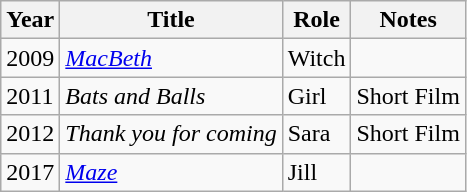<table class="wikitable sortable">
<tr>
<th>Year</th>
<th>Title</th>
<th>Role</th>
<th>Notes</th>
</tr>
<tr>
<td>2009</td>
<td><em><a href='#'>MacBeth</a></em></td>
<td>Witch</td>
<td></td>
</tr>
<tr>
<td>2011</td>
<td><em>Bats and Balls</em></td>
<td>Girl</td>
<td>Short Film</td>
</tr>
<tr>
<td>2012</td>
<td><em>Thank you for coming</em></td>
<td>Sara</td>
<td>Short Film</td>
</tr>
<tr>
<td>2017</td>
<td><em><a href='#'>Maze</a></em></td>
<td>Jill</td>
<td></td>
</tr>
</table>
